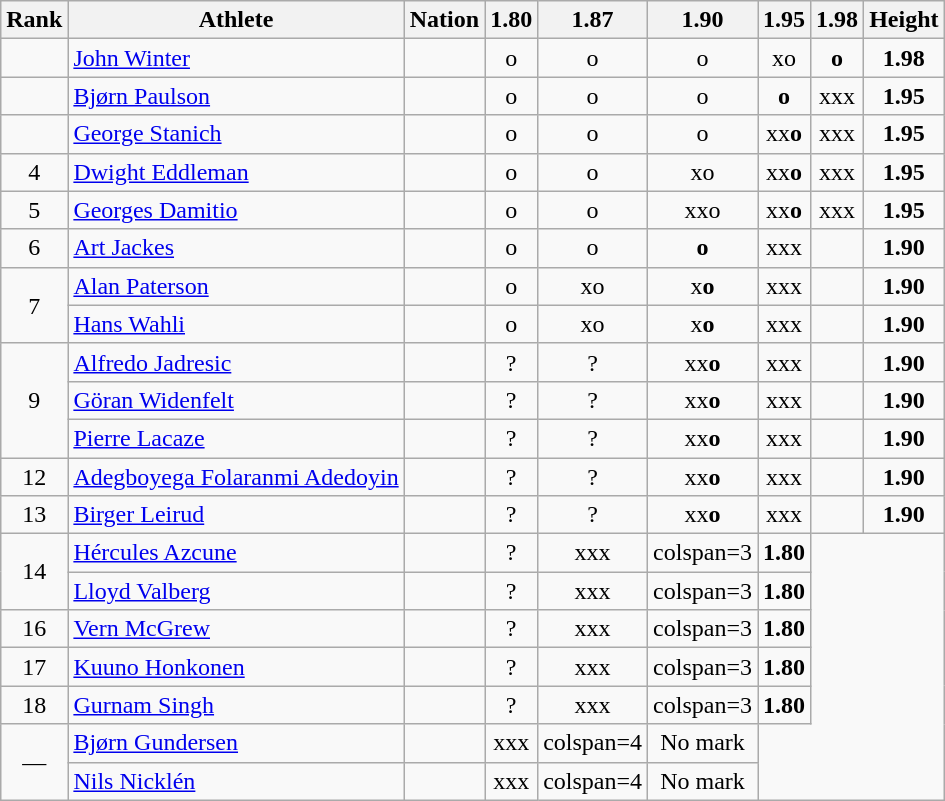<table class="wikitable sortable" style="text-align:center">
<tr>
<th>Rank</th>
<th>Athlete</th>
<th>Nation</th>
<th>1.80</th>
<th>1.87</th>
<th>1.90</th>
<th>1.95</th>
<th>1.98</th>
<th>Height</th>
</tr>
<tr>
<td></td>
<td align="left"><a href='#'>John Winter</a></td>
<td align="left"></td>
<td>o</td>
<td>o</td>
<td>o</td>
<td>xo</td>
<td><strong>o</strong></td>
<td><strong>1.98</strong></td>
</tr>
<tr>
<td></td>
<td align="left"><a href='#'>Bjørn Paulson</a></td>
<td align="left"></td>
<td>o</td>
<td>o</td>
<td>o</td>
<td><strong>o</strong></td>
<td>xxx</td>
<td><strong>1.95</strong></td>
</tr>
<tr>
<td></td>
<td align="left"><a href='#'>George Stanich</a></td>
<td align="left"></td>
<td>o</td>
<td>o</td>
<td>o</td>
<td>xx<strong>o</strong></td>
<td>xxx</td>
<td><strong>1.95</strong></td>
</tr>
<tr>
<td>4</td>
<td align="left"><a href='#'>Dwight Eddleman</a></td>
<td align="left"></td>
<td>o</td>
<td>o</td>
<td>xo</td>
<td>xx<strong>o</strong></td>
<td>xxx</td>
<td><strong>1.95</strong></td>
</tr>
<tr>
<td>5</td>
<td align="left"><a href='#'>Georges Damitio</a></td>
<td align="left"></td>
<td>o</td>
<td>o</td>
<td>xxo</td>
<td>xx<strong>o</strong></td>
<td>xxx</td>
<td><strong>1.95</strong></td>
</tr>
<tr>
<td>6</td>
<td align="left"><a href='#'>Art Jackes</a></td>
<td align="left"></td>
<td>o</td>
<td>o</td>
<td><strong>o</strong></td>
<td>xxx</td>
<td></td>
<td><strong>1.90</strong></td>
</tr>
<tr>
<td rowspan=2>7</td>
<td align="left"><a href='#'>Alan Paterson</a></td>
<td align="left"></td>
<td>o</td>
<td>xo</td>
<td>x<strong>o</strong></td>
<td>xxx</td>
<td></td>
<td><strong>1.90</strong></td>
</tr>
<tr>
<td align="left"><a href='#'>Hans Wahli</a></td>
<td align="left"></td>
<td>o</td>
<td>xo</td>
<td>x<strong>o</strong></td>
<td>xxx</td>
<td></td>
<td><strong>1.90</strong></td>
</tr>
<tr>
<td rowspan=3>9</td>
<td align="left"><a href='#'>Alfredo Jadresic</a></td>
<td align="left"></td>
<td>?</td>
<td>?</td>
<td>xx<strong>o</strong></td>
<td>xxx</td>
<td></td>
<td><strong>1.90</strong></td>
</tr>
<tr>
<td align="left"><a href='#'>Göran Widenfelt</a></td>
<td align="left"></td>
<td>?</td>
<td>?</td>
<td>xx<strong>o</strong></td>
<td>xxx</td>
<td></td>
<td><strong>1.90</strong></td>
</tr>
<tr>
<td align="left"><a href='#'>Pierre Lacaze</a></td>
<td align="left"></td>
<td>?</td>
<td>?</td>
<td>xx<strong>o</strong></td>
<td>xxx</td>
<td></td>
<td><strong>1.90</strong></td>
</tr>
<tr>
<td>12</td>
<td align="left"><a href='#'>Adegboyega Folaranmi Adedoyin</a></td>
<td align="left"></td>
<td>?</td>
<td>?</td>
<td>xx<strong>o</strong></td>
<td>xxx</td>
<td></td>
<td><strong>1.90</strong></td>
</tr>
<tr>
<td>13</td>
<td align="left"><a href='#'>Birger Leirud</a></td>
<td align="left"></td>
<td>?</td>
<td>?</td>
<td>xx<strong>o</strong></td>
<td>xxx</td>
<td></td>
<td><strong>1.90</strong></td>
</tr>
<tr>
<td rowspan=2>14</td>
<td align="left"><a href='#'>Hércules Azcune</a></td>
<td align="left"></td>
<td>?</td>
<td>xxx</td>
<td>colspan=3 </td>
<td><strong>1.80</strong></td>
</tr>
<tr>
<td align="left"><a href='#'>Lloyd Valberg</a></td>
<td align="left"></td>
<td>?</td>
<td>xxx</td>
<td>colspan=3 </td>
<td><strong>1.80</strong></td>
</tr>
<tr>
<td>16</td>
<td align="left"><a href='#'>Vern McGrew</a></td>
<td align="left"></td>
<td>?</td>
<td>xxx</td>
<td>colspan=3 </td>
<td><strong>1.80</strong></td>
</tr>
<tr>
<td>17</td>
<td align="left"><a href='#'>Kuuno Honkonen</a></td>
<td align="left"></td>
<td>?</td>
<td>xxx</td>
<td>colspan=3 </td>
<td><strong>1.80</strong></td>
</tr>
<tr>
<td>18</td>
<td align="left"><a href='#'>Gurnam Singh</a></td>
<td align="left"></td>
<td>?</td>
<td>xxx</td>
<td>colspan=3 </td>
<td><strong>1.80</strong></td>
</tr>
<tr>
<td rowspan=2>—</td>
<td align="left"><a href='#'>Bjørn Gundersen</a></td>
<td align="left"></td>
<td>xxx</td>
<td>colspan=4 </td>
<td>No mark</td>
</tr>
<tr>
<td align="left"><a href='#'>Nils Nicklén</a></td>
<td align="left"></td>
<td>xxx</td>
<td>colspan=4 </td>
<td>No mark</td>
</tr>
</table>
